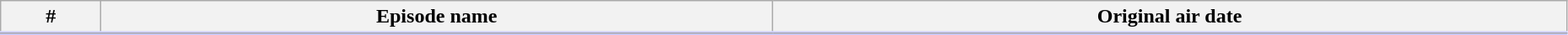<table class="wikitable"  style="width:98%; background:#fff;">
<tr style="border-bottom:3px solid #CCF">
<th>#</th>
<th>Episode name</th>
<th>Original air date</th>
</tr>
<tr>
</tr>
</table>
